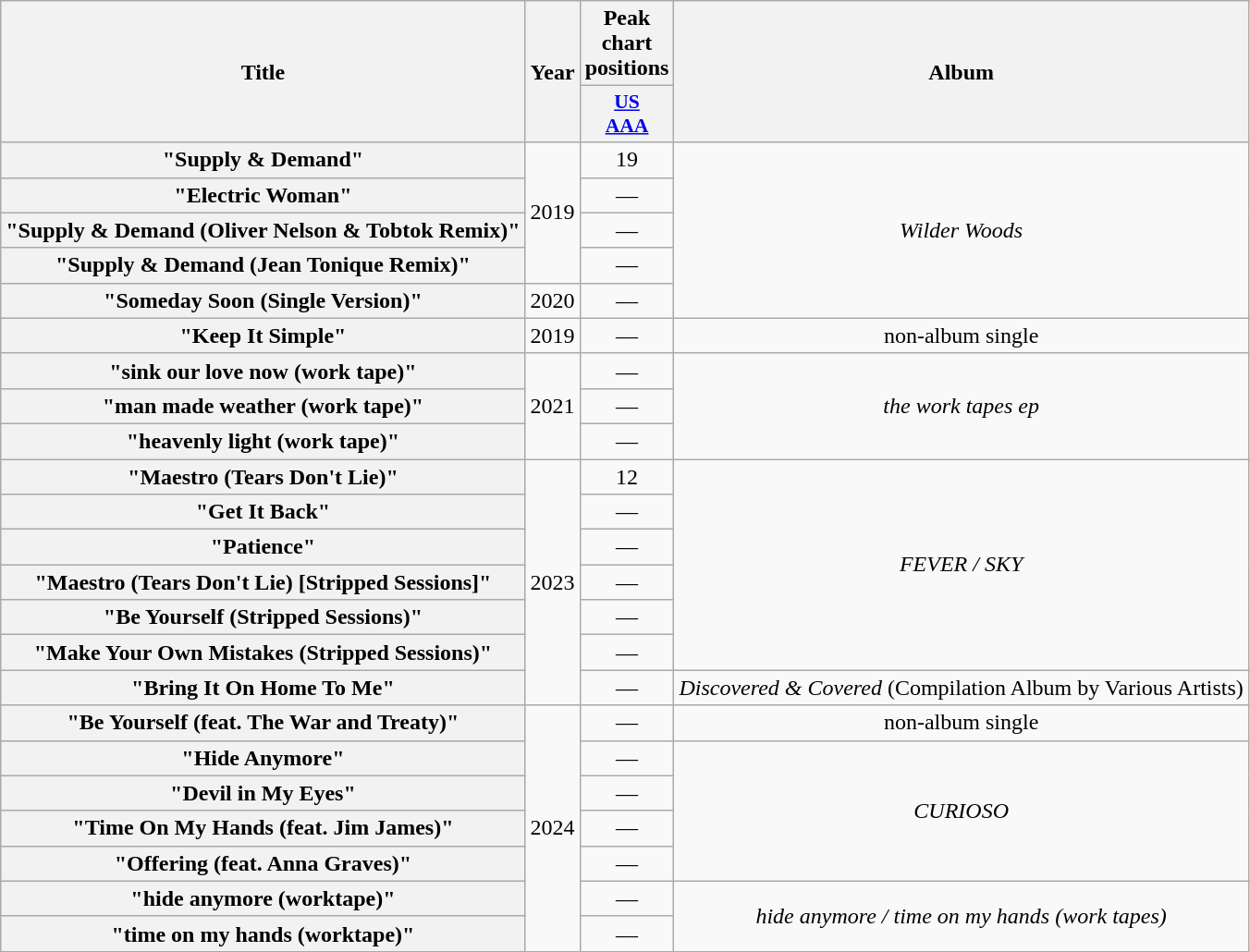<table class="wikitable plainrowheaders" style="text-align:center;">
<tr>
<th scope="col" rowspan="2">Title</th>
<th scope="col" rowspan="2">Year</th>
<th scope="col">Peak chart positions</th>
<th scope="col" rowspan="2">Album</th>
</tr>
<tr>
<th scope="col" style="width:3em;font-size:90%;"><a href='#'>US<br>AAA</a><br></th>
</tr>
<tr>
<th scope="row">"Supply & Demand"</th>
<td rowspan="4">2019</td>
<td>19</td>
<td rowspan="5"><em>Wilder Woods</em></td>
</tr>
<tr>
<th scope="row">"Electric Woman"</th>
<td>—</td>
</tr>
<tr>
<th scope="row">"Supply & Demand (Oliver Nelson & Tobtok Remix)"</th>
<td>—</td>
</tr>
<tr>
<th scope="row">"Supply & Demand (Jean Tonique Remix)"</th>
<td>—</td>
</tr>
<tr>
<th scope="row">"Someday Soon (Single Version)"</th>
<td>2020</td>
<td>—</td>
</tr>
<tr>
<th scope="row">"Keep It Simple"</th>
<td>2019</td>
<td>—</td>
<td>non-album single</td>
</tr>
<tr>
<th scope="row">"sink our love now (work tape)"</th>
<td rowspan="3">2021</td>
<td>—</td>
<td rowspan="3"><em>the work tapes ep</em></td>
</tr>
<tr>
<th scope="row">"man made weather (work tape)"</th>
<td>—</td>
</tr>
<tr>
<th scope="row">"heavenly light (work tape)"</th>
<td>—</td>
</tr>
<tr>
<th scope="row">"Maestro (Tears Don't Lie)"</th>
<td rowspan="7">2023</td>
<td>12</td>
<td rowspan="6"><em>FEVER / SKY</em></td>
</tr>
<tr>
<th scope="row">"Get It Back"</th>
<td>—</td>
</tr>
<tr>
<th scope="row">"Patience"</th>
<td>—</td>
</tr>
<tr>
<th scope="row">"Maestro (Tears Don't Lie) [Stripped Sessions]"</th>
<td>—</td>
</tr>
<tr>
<th scope="row">"Be Yourself (Stripped Sessions)"</th>
<td>—</td>
</tr>
<tr>
<th scope="row">"Make Your Own Mistakes (Stripped Sessions)"</th>
<td>—</td>
</tr>
<tr>
<th scope="row">"Bring It On Home To Me"</th>
<td>—</td>
<td><em>Discovered & Covered</em> (Compilation Album by Various Artists)</td>
</tr>
<tr>
<th scope="row">"Be Yourself (feat. The War and Treaty)"</th>
<td rowspan="7">2024</td>
<td>—</td>
<td>non-album single</td>
</tr>
<tr>
<th scope="row">"Hide Anymore"</th>
<td>—</td>
<td rowspan="4"><em>CURIOSO</em></td>
</tr>
<tr>
<th scope="row">"Devil in My Eyes"</th>
<td>—</td>
</tr>
<tr>
<th scope="row">"Time On My Hands (feat. Jim James)"</th>
<td>—</td>
</tr>
<tr>
<th scope="row">"Offering (feat. Anna Graves)"</th>
<td>—</td>
</tr>
<tr>
<th scope="row">"hide anymore (worktape)"</th>
<td>—</td>
<td rowspan="2"><em>hide anymore / time on my hands (work tapes)</em></td>
</tr>
<tr>
<th scope="row">"time on my hands (worktape)"</th>
<td>—</td>
</tr>
</table>
